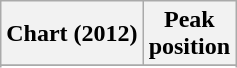<table class="wikitable sortable plainrowheaders" style="text-align:center">
<tr>
<th>Chart (2012)</th>
<th>Peak<br>position</th>
</tr>
<tr>
</tr>
<tr>
</tr>
</table>
